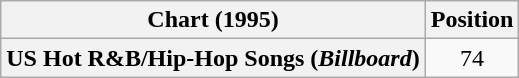<table class="wikitable plainrowheaders" style="text-align:center">
<tr>
<th scope="col">Chart (1995)</th>
<th scope="col">Position</th>
</tr>
<tr>
<th scope="row">US Hot R&B/Hip-Hop Songs (<em>Billboard</em>)</th>
<td>74</td>
</tr>
</table>
